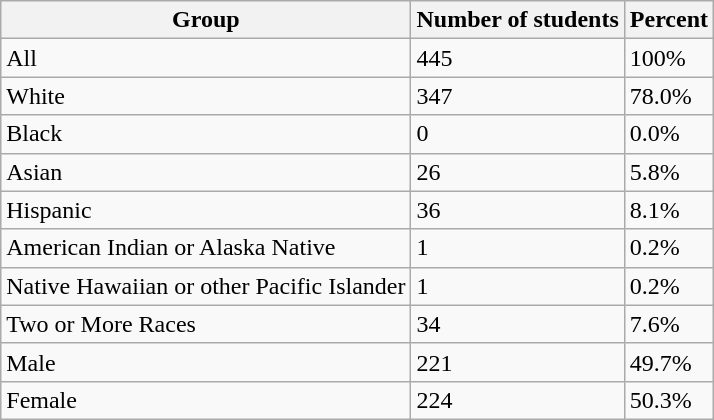<table class="wikitable">
<tr>
<th>Group</th>
<th>Number of students</th>
<th>Percent</th>
</tr>
<tr>
<td>All</td>
<td>445</td>
<td>100%</td>
</tr>
<tr>
<td>White</td>
<td>347</td>
<td>78.0%</td>
</tr>
<tr>
<td>Black</td>
<td>0</td>
<td>0.0%</td>
</tr>
<tr>
<td>Asian</td>
<td>26</td>
<td>5.8%</td>
</tr>
<tr>
<td>Hispanic</td>
<td>36</td>
<td>8.1%</td>
</tr>
<tr>
<td>American Indian or Alaska Native</td>
<td>1</td>
<td>0.2%</td>
</tr>
<tr>
<td>Native Hawaiian or other Pacific Islander</td>
<td>1</td>
<td>0.2%</td>
</tr>
<tr>
<td>Two or More Races</td>
<td>34</td>
<td>7.6%</td>
</tr>
<tr>
<td>Male</td>
<td>221</td>
<td>49.7%</td>
</tr>
<tr>
<td>Female</td>
<td>224</td>
<td>50.3%</td>
</tr>
</table>
